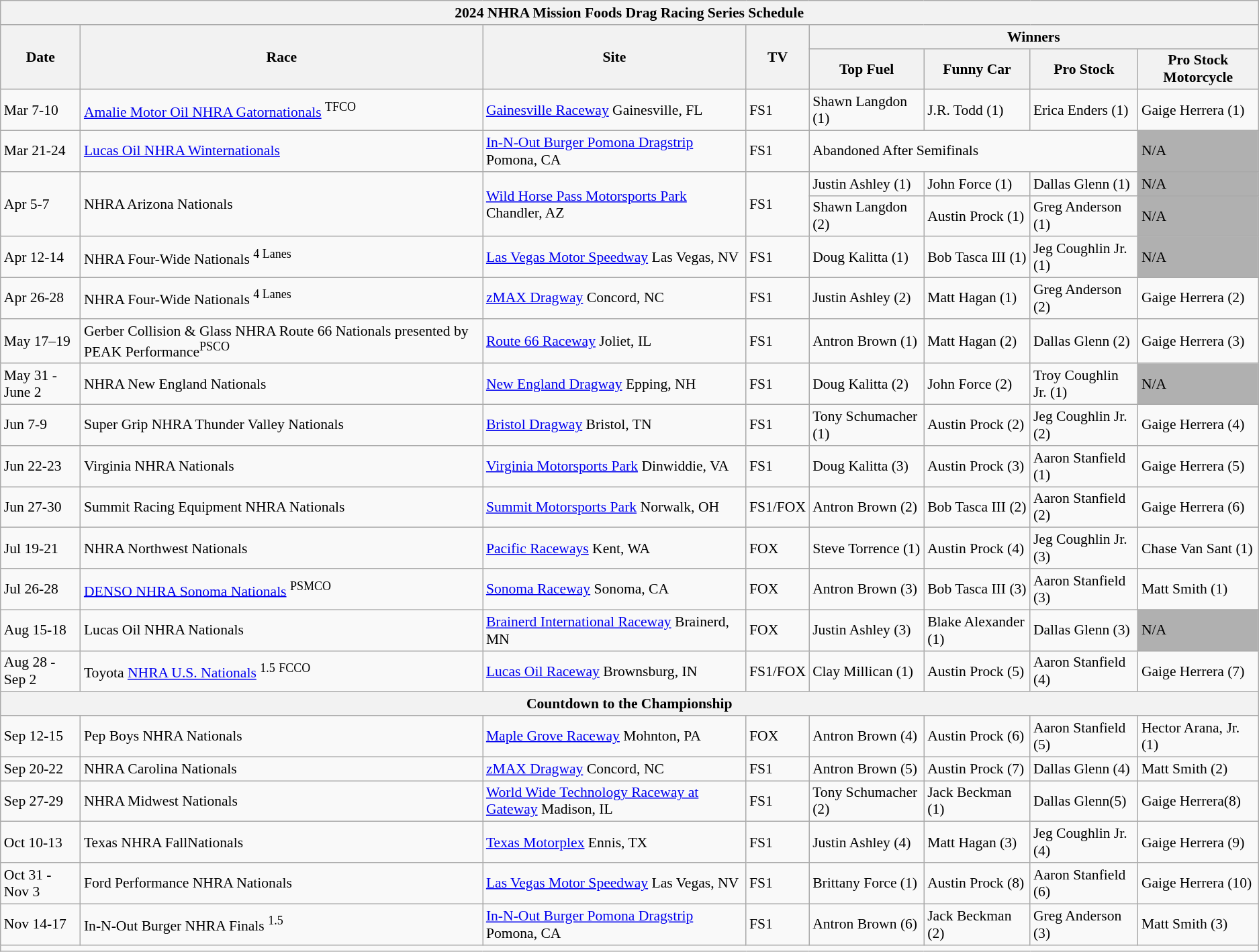<table class="wikitable" style="font-size:90%;">
<tr>
<th colspan="8">2024 NHRA Mission Foods Drag Racing Series Schedule</th>
</tr>
<tr>
<th rowspan="2">Date</th>
<th rowspan="2">Race</th>
<th rowspan="2">Site</th>
<th rowspan="2">TV</th>
<th colspan="4">Winners</th>
</tr>
<tr>
<th>Top Fuel</th>
<th>Funny Car</th>
<th>Pro Stock</th>
<th>Pro Stock Motorcycle</th>
</tr>
<tr>
<td>Mar 7-10</td>
<td><a href='#'>Amalie Motor Oil NHRA Gatornationals</a> <sup>TFCO</sup></td>
<td><a href='#'>Gainesville Raceway</a> Gainesville, FL</td>
<td>FS1</td>
<td>Shawn Langdon (1)</td>
<td>J.R. Todd (1)</td>
<td>Erica Enders (1)</td>
<td>Gaige Herrera (1)</td>
</tr>
<tr>
<td>Mar 21-24</td>
<td><a href='#'>Lucas Oil NHRA Winternationals</a></td>
<td><a href='#'>In-N-Out Burger Pomona Dragstrip</a> Pomona, CA</td>
<td>FS1</td>
<td colspan=3>Abandoned After Semifinals</td>
<td style="background:#b0b0b0;">N/A</td>
</tr>
<tr>
<td rowspan=2>Apr 5-7</td>
<td rowspan=2>NHRA Arizona Nationals  </td>
<td rowspan=2><a href='#'>Wild Horse Pass Motorsports Park</a> Chandler, AZ</td>
<td rowspan=2>FS1</td>
<td>Justin Ashley (1)</td>
<td>John Force (1)</td>
<td>Dallas Glenn (1)</td>
<td style="background:#b0b0b0;">N/A</td>
</tr>
<tr>
<td>Shawn Langdon (2)</td>
<td>Austin Prock (1)</td>
<td>Greg Anderson (1)</td>
<td style="background:#b0b0b0;">N/A</td>
</tr>
<tr>
<td>Apr 12-14</td>
<td>NHRA Four-Wide Nationals <sup>4 Lanes</sup></td>
<td><a href='#'>Las Vegas Motor Speedway</a> Las Vegas, NV</td>
<td>FS1</td>
<td>Doug Kalitta (1)</td>
<td>Bob Tasca III (1)</td>
<td>Jeg Coughlin Jr. (1)</td>
<td style="background:#b0b0b0;">N/A</td>
</tr>
<tr>
<td>Apr 26-28</td>
<td>NHRA Four-Wide Nationals <sup>4 Lanes</sup></td>
<td><a href='#'>zMAX Dragway</a> Concord, NC</td>
<td>FS1</td>
<td>Justin Ashley (2)</td>
<td>Matt Hagan (1)</td>
<td>Greg Anderson (2)</td>
<td>Gaige Herrera (2)</td>
</tr>
<tr>
<td>May 17–19</td>
<td>Gerber Collision & Glass NHRA Route 66 Nationals presented by PEAK Performance<sup>PSCO </sup></td>
<td><a href='#'>Route 66 Raceway</a> Joliet, IL</td>
<td>FS1</td>
<td>Antron Brown (1)</td>
<td>Matt Hagan (2)</td>
<td>Dallas Glenn (2)</td>
<td>Gaige Herrera (3)</td>
</tr>
<tr>
<td>May 31 - June 2</td>
<td>NHRA New England Nationals</td>
<td><a href='#'>New England Dragway</a> Epping, NH</td>
<td>FS1</td>
<td>Doug Kalitta (2)</td>
<td>John Force (2)</td>
<td>Troy Coughlin Jr. (1)</td>
<td style="background:#b0b0b0;">N/A</td>
</tr>
<tr>
<td>Jun 7-9</td>
<td>Super Grip NHRA Thunder Valley Nationals</td>
<td><a href='#'>Bristol Dragway</a> Bristol, TN</td>
<td>FS1</td>
<td>Tony Schumacher (1)</td>
<td>Austin Prock (2)</td>
<td>Jeg Coughlin Jr. (2)</td>
<td>Gaige Herrera (4)</td>
</tr>
<tr>
<td>Jun 22-23</td>
<td>Virginia NHRA Nationals</td>
<td><a href='#'>Virginia Motorsports Park</a> Dinwiddie, VA</td>
<td>FS1</td>
<td>Doug Kalitta (3)</td>
<td>Austin Prock (3)</td>
<td>Aaron Stanfield (1)</td>
<td>Gaige Herrera (5)</td>
</tr>
<tr>
<td>Jun 27-30</td>
<td>Summit Racing Equipment NHRA Nationals</td>
<td><a href='#'>Summit Motorsports Park</a> Norwalk, OH</td>
<td>FS1/FOX</td>
<td>Antron Brown (2)</td>
<td>Bob Tasca III (2)</td>
<td>Aaron Stanfield (2)</td>
<td>Gaige Herrera (6)</td>
</tr>
<tr>
<td>Jul 19-21</td>
<td>NHRA Northwest Nationals</td>
<td><a href='#'>Pacific Raceways</a> Kent, WA</td>
<td>FOX</td>
<td>Steve Torrence (1)</td>
<td>Austin Prock (4)</td>
<td>Jeg Coughlin Jr. (3)</td>
<td>Chase Van Sant (1)</td>
</tr>
<tr>
<td>Jul 26-28</td>
<td><a href='#'>DENSO NHRA Sonoma Nationals</a> <sup>PSMCO</sup></td>
<td><a href='#'>Sonoma Raceway</a> Sonoma, CA</td>
<td>FOX</td>
<td>Antron Brown (3)</td>
<td>Bob Tasca III (3)</td>
<td>Aaron Stanfield (3)</td>
<td>Matt Smith (1)</td>
</tr>
<tr>
<td>Aug 15-18</td>
<td>Lucas Oil NHRA Nationals</td>
<td><a href='#'>Brainerd International Raceway</a> Brainerd, MN</td>
<td>FOX</td>
<td>Justin Ashley (3)</td>
<td>Blake Alexander (1)</td>
<td>Dallas Glenn (3)</td>
<td style="background:#b0b0b0;">N/A</td>
</tr>
<tr>
<td>Aug 28 - Sep 2</td>
<td>Toyota <a href='#'>NHRA U.S. Nationals</a> <sup>1.5</sup> <sup>FCCO</sup></td>
<td><a href='#'>Lucas Oil Raceway</a> Brownsburg, IN</td>
<td>FS1/FOX</td>
<td>Clay Millican (1)</td>
<td>Austin Prock (5)</td>
<td>Aaron Stanfield (4)</td>
<td>Gaige Herrera (7)</td>
</tr>
<tr>
<th colspan="10">Countdown to the Championship</th>
</tr>
<tr>
<td>Sep 12-15</td>
<td>Pep Boys NHRA Nationals</td>
<td><a href='#'>Maple Grove Raceway</a> Mohnton, PA</td>
<td>FOX</td>
<td>Antron Brown (4)</td>
<td>Austin Prock (6)</td>
<td>Aaron Stanfield (5)</td>
<td>Hector Arana, Jr. (1)</td>
</tr>
<tr>
<td>Sep 20-22</td>
<td>NHRA Carolina Nationals</td>
<td><a href='#'>zMAX Dragway</a> Concord, NC</td>
<td>FS1</td>
<td>Antron Brown (5)</td>
<td>Austin Prock (7)</td>
<td>Dallas Glenn (4)</td>
<td>Matt Smith (2)</td>
</tr>
<tr>
<td>Sep 27-29</td>
<td>NHRA Midwest Nationals</td>
<td><a href='#'>World Wide Technology Raceway at Gateway</a> Madison, IL</td>
<td>FS1</td>
<td>Tony Schumacher (2)</td>
<td>Jack Beckman (1)</td>
<td>Dallas Glenn(5)</td>
<td>Gaige Herrera(8)</td>
</tr>
<tr>
<td>Oct 10-13</td>
<td>Texas NHRA FallNationals</td>
<td><a href='#'>Texas Motorplex</a> Ennis, TX</td>
<td>FS1</td>
<td>Justin Ashley (4)</td>
<td>Matt Hagan (3)</td>
<td>Jeg Coughlin Jr. (4)</td>
<td>Gaige Herrera (9)</td>
</tr>
<tr>
<td>Oct 31 - Nov 3</td>
<td>Ford Performance NHRA Nationals</td>
<td><a href='#'>Las Vegas Motor Speedway</a> Las Vegas, NV</td>
<td>FS1</td>
<td>Brittany Force (1)</td>
<td>Austin Prock (8)</td>
<td>Aaron Stanfield (6)</td>
<td>Gaige Herrera (10)</td>
</tr>
<tr>
<td>Nov 14-17</td>
<td>In-N-Out Burger NHRA Finals <sup>1.5</sup></td>
<td><a href='#'>In-N-Out Burger Pomona Dragstrip</a> Pomona, CA</td>
<td>FS1</td>
<td>Antron Brown (6)</td>
<td>Jack Beckman (2)</td>
<td>Greg Anderson (3)</td>
<td>Matt Smith (3)</td>
</tr>
<tr>
<td align="center" colspan="8" style="font-size: 10pt"></td>
</tr>
</table>
